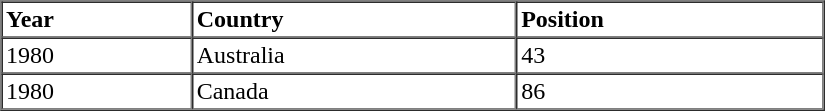<table border="1" cellspacing="0" cellpadding="2" style="width:550px;">
<tr>
<th align="left">Year</th>
<th align="left">Country</th>
<th align="left">Position</th>
</tr>
<tr>
<td align="left">1980</td>
<td align="left">Australia</td>
<td align="left">43</td>
</tr>
<tr>
<td align="left">1980</td>
<td align="left">Canada</td>
<td align="left">86</td>
</tr>
</table>
